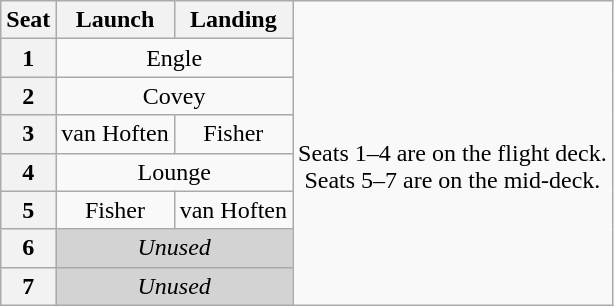<table class="wikitable" style="text-align:center">
<tr>
<th>Seat</th>
<th>Launch</th>
<th>Landing</th>
<td rowspan=8><br>Seats 1–4 are on the flight deck.<br>Seats 5–7 are on the mid-deck.</td>
</tr>
<tr>
<th>1</th>
<td colspan=2>Engle</td>
</tr>
<tr>
<th>2</th>
<td colspan=2>Covey</td>
</tr>
<tr>
<th>3</th>
<td>van Hoften</td>
<td>Fisher</td>
</tr>
<tr>
<th>4</th>
<td colspan=2>Lounge</td>
</tr>
<tr>
<th>5</th>
<td>Fisher</td>
<td>van Hoften</td>
</tr>
<tr>
<th>6</th>
<td colspan=2 style="background-color:lightgray"><em>Unused</em></td>
</tr>
<tr>
<th>7</th>
<td colspan=2 style="background-color:lightgray"><em>Unused</em></td>
</tr>
</table>
